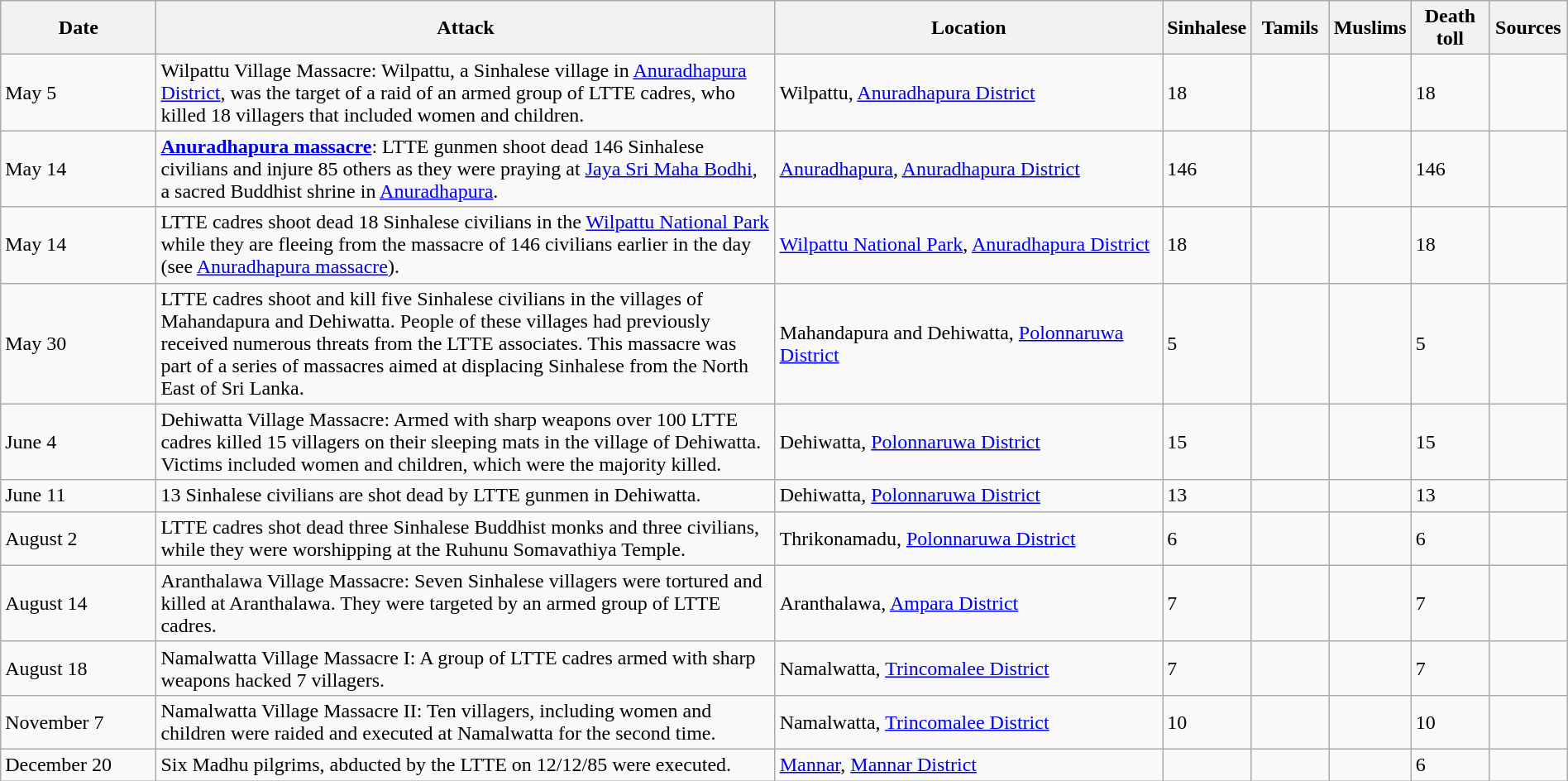<table class="wikitable" style="width:100%;">
<tr>
<th width="10%">Date</th>
<th width="40%">Attack</th>
<th width="25%">Location</th>
<th width="5%">Sinhalese</th>
<th width="5%">Tamils</th>
<th width="5%">Muslims</th>
<th width="5%">Death toll</th>
<th width="5%">Sources</th>
</tr>
<tr>
<td>May 5</td>
<td>Wilpattu Village Massacre: Wilpattu, a Sinhalese village in <a href='#'>Anuradhapura District</a>, was the target of a raid of an armed group of LTTE cadres, who killed 18 villagers that included women and children.</td>
<td>Wilpattu, <a href='#'>Anuradhapura District</a></td>
<td>18</td>
<td></td>
<td></td>
<td>18</td>
<td></td>
</tr>
<tr>
<td>May 14</td>
<td><strong><a href='#'>Anuradhapura massacre</a></strong>: LTTE gunmen shoot dead 146 Sinhalese civilians and injure 85 others as they were praying at <a href='#'>Jaya Sri Maha Bodhi</a>, a sacred Buddhist shrine in <a href='#'>Anuradhapura</a>.</td>
<td><a href='#'>Anuradhapura</a>, <a href='#'>Anuradhapura District</a></td>
<td>146</td>
<td></td>
<td></td>
<td>146</td>
<td></td>
</tr>
<tr>
<td>May 14</td>
<td>LTTE cadres shoot dead 18 Sinhalese civilians in the <a href='#'>Wilpattu National Park</a> while they are fleeing from the massacre of 146 civilians earlier in the day (see <a href='#'>Anuradhapura massacre</a>).</td>
<td><a href='#'>Wilpattu National Park</a>, <a href='#'>Anuradhapura District</a></td>
<td>18</td>
<td></td>
<td></td>
<td>18</td>
<td></td>
</tr>
<tr>
<td>May 30</td>
<td>LTTE cadres shoot and kill five Sinhalese civilians in the villages of Mahandapura and Dehiwatta. People of these villages had previously received numerous threats from the LTTE associates. This massacre was part of a series of massacres aimed at displacing Sinhalese from the North East of Sri Lanka.</td>
<td>Mahandapura and Dehiwatta, <a href='#'>Polonnaruwa District</a></td>
<td>5</td>
<td></td>
<td></td>
<td>5</td>
<td></td>
</tr>
<tr>
<td>June 4</td>
<td>Dehiwatta Village Massacre: Armed with sharp weapons over 100 LTTE cadres killed 15 villagers on their sleeping mats in the village of Dehiwatta. Victims included women and children, which were the majority killed.</td>
<td>Dehiwatta, <a href='#'>Polonnaruwa District</a></td>
<td>15</td>
<td></td>
<td></td>
<td>15</td>
<td></td>
</tr>
<tr>
<td>June 11</td>
<td>13 Sinhalese civilians are shot dead by LTTE gunmen in Dehiwatta.</td>
<td>Dehiwatta, <a href='#'>Polonnaruwa District</a></td>
<td>13</td>
<td></td>
<td></td>
<td>13</td>
<td></td>
</tr>
<tr>
<td>August 2</td>
<td>LTTE cadres shot dead three Sinhalese Buddhist monks and three civilians, while they were worshipping at the Ruhunu Somavathiya Temple.</td>
<td>Thrikonamadu, <a href='#'>Polonnaruwa District</a></td>
<td>6</td>
<td></td>
<td></td>
<td>6</td>
<td></td>
</tr>
<tr>
<td>August 14</td>
<td>Aranthalawa Village Massacre: Seven Sinhalese villagers were tortured and killed at Aranthalawa. They were targeted by an armed group of LTTE cadres.</td>
<td>Aranthalawa, <a href='#'>Ampara District</a></td>
<td>7</td>
<td></td>
<td></td>
<td>7</td>
<td></td>
</tr>
<tr>
<td>August 18</td>
<td>Namalwatta Village Massacre I: A group of LTTE cadres armed with sharp weapons hacked 7 villagers.</td>
<td>Namalwatta, <a href='#'>Trincomalee District</a></td>
<td>7</td>
<td></td>
<td></td>
<td>7</td>
<td></td>
</tr>
<tr>
<td>November 7</td>
<td>Namalwatta Village Massacre II: Ten villagers, including women and children were raided and executed at Namalwatta for the second time.</td>
<td>Namalwatta, <a href='#'>Trincomalee District</a></td>
<td>10</td>
<td></td>
<td></td>
<td>10</td>
<td></td>
</tr>
<tr>
<td>December 20</td>
<td>Six Madhu pilgrims, abducted by the LTTE on 12/12/85 were executed.</td>
<td><a href='#'>Mannar</a>, <a href='#'>Mannar District</a></td>
<td></td>
<td></td>
<td></td>
<td>6</td>
<td></td>
</tr>
</table>
